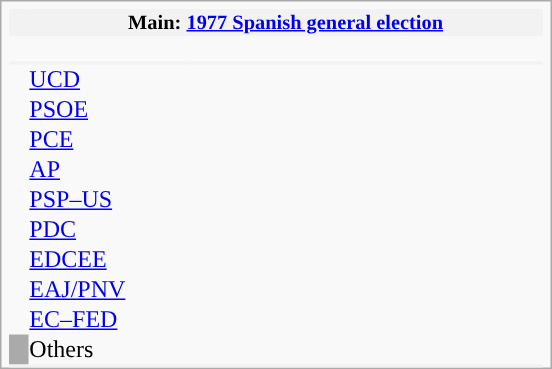<table class="infobox vcard" style="width:23.0em; padding:0.3em; padding-bottom:0em;" cellspacing=0>
<tr>
<td style="background:#F2F2F2; vertical-align:middle; padding:0.4em;" width="30px"></td>
<th colspan="4" style="text-align:center; background:#F2F2F2; font-size:0.85em; width:100%; vertical-align:middle;">Main: <a href='#'>1977 Spanish general election</a></th>
</tr>
<tr>
<td colspan="5" style="text-align:center; font-size:0.85em; padding:0.5em 0em;">  </td>
</tr>
<tr>
<td colspan="5"></td>
</tr>
<tr>
<td colspan="5"></td>
</tr>
<tr>
<th colspan="2" width="85px" style="background:#F2F2F2;"></th>
<th width="70px" style="background:#F2F2F2;"></th>
<th width="45px" style="background:#F2F2F2;"></th>
<th width="30px" style="background:#F2F2F2;"></th>
</tr>
<tr>
<td style="background:"></td>
<td><a href='#'>UCD</a></td>
<td></td>
<td></td>
<td></td>
</tr>
<tr>
<td style="background:"></td>
<td><a href='#'>PSOE</a></td>
<td></td>
<td></td>
<td></td>
</tr>
<tr>
<td style="background:"></td>
<td><a href='#'>PCE</a></td>
<td></td>
<td></td>
<td></td>
</tr>
<tr>
<td style="background:"></td>
<td><a href='#'>AP</a></td>
<td></td>
<td></td>
<td></td>
</tr>
<tr>
<td style="background:"></td>
<td><a href='#'>PSP–US</a></td>
<td></td>
<td></td>
<td></td>
</tr>
<tr>
<td style="background:"></td>
<td><a href='#'>PDC</a></td>
<td></td>
<td></td>
<td></td>
</tr>
<tr>
<td style="background:"></td>
<td><a href='#'>EDCEE</a></td>
<td></td>
<td></td>
<td></td>
</tr>
<tr>
<td style="background:"></td>
<td><a href='#'>EAJ/PNV</a></td>
<td></td>
<td></td>
<td></td>
</tr>
<tr>
<td style="background:"></td>
<td><a href='#'>EC–FED</a></td>
<td></td>
<td></td>
<td></td>
</tr>
<tr>
<td style="background:#AAAAAA;"></td>
<td>Others</td>
<td></td>
<td></td>
<td></td>
</tr>
<tr>
<th colspan="2" style="background:#F2F2F2;"></th>
<th style="background:#F2F2F2;"></th>
<th style="background:#F2F2F2;"></th>
<th style="background:#F2F2F2;"></th>
</tr>
</table>
